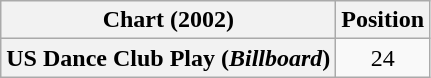<table class="wikitable plainrowheaders" style="text-align:center">
<tr>
<th>Chart (2002)</th>
<th>Position</th>
</tr>
<tr>
<th scope="row">US Dance Club Play (<em>Billboard</em>)</th>
<td>24</td>
</tr>
</table>
